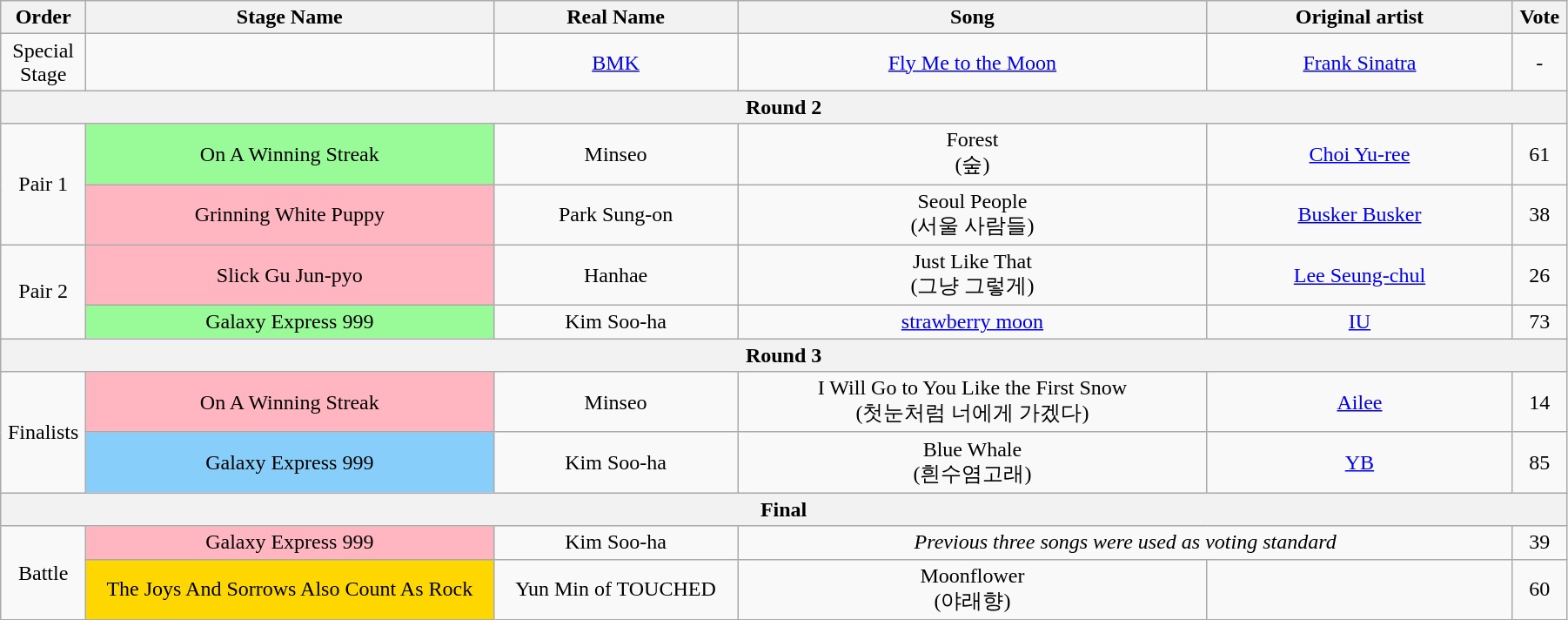<table class="wikitable" style="text-align:center; width:95%;">
<tr>
<th style="width:1%">Order</th>
<th style="width:20%;">Stage Name</th>
<th style="width:12%">Real Name</th>
<th style="width:23%;">Song</th>
<th style="width:15%;">Original artist</th>
<th style="width:1%;">Vote</th>
</tr>
<tr>
<td>Special Stage</td>
<td></td>
<td><a href='#'>BMK</a></td>
<td><a href='#'>Fly Me to the Moon</a></td>
<td><a href='#'>Frank Sinatra</a></td>
<td>-</td>
</tr>
<tr>
<th colspan=6>Round 2</th>
</tr>
<tr>
<td rowspan=2>Pair 1</td>
<td bgcolor="palegreen">On A Winning Streak</td>
<td>Minseo</td>
<td>Forest<br>(숲)</td>
<td><a href='#'>Choi Yu-ree</a></td>
<td>61</td>
</tr>
<tr>
<td bgcolor="lightpink">Grinning White Puppy</td>
<td>Park Sung-on</td>
<td>Seoul People<br>(서울 사람들)</td>
<td><a href='#'>Busker Busker</a></td>
<td>38</td>
</tr>
<tr>
<td rowspan=2>Pair 2</td>
<td bgcolor="lightpink">Slick Gu Jun-pyo</td>
<td>Hanhae</td>
<td>Just Like That<br>(그냥 그렇게)</td>
<td><a href='#'>Lee Seung-chul</a></td>
<td>26</td>
</tr>
<tr>
<td bgcolor="palegreen">Galaxy Express 999</td>
<td>Kim Soo-ha</td>
<td><a href='#'>strawberry moon</a></td>
<td><a href='#'>IU</a></td>
<td>73</td>
</tr>
<tr>
<th colspan=6>Round 3</th>
</tr>
<tr>
<td rowspan=2>Finalists</td>
<td bgcolor="lightpink">On A Winning Streak</td>
<td>Minseo</td>
<td>I Will Go to You Like the First Snow<br>(첫눈처럼 너에게 가겠다)</td>
<td><a href='#'>Ailee</a></td>
<td>14</td>
</tr>
<tr>
<td bgcolor="lightskyblue">Galaxy Express 999</td>
<td>Kim Soo-ha</td>
<td>Blue Whale<br>(흰수염고래)</td>
<td><a href='#'>YB</a></td>
<td>85</td>
</tr>
<tr>
<th colspan=6>Final</th>
</tr>
<tr>
<td rowspan=2>Battle</td>
<td bgcolor="lightpink">Galaxy Express 999</td>
<td>Kim Soo-ha</td>
<td colspan=2><em>Previous three songs were used as voting standard</em></td>
<td>39</td>
</tr>
<tr>
<td bgcolor="gold">The Joys And Sorrows Also Count As Rock</td>
<td>Yun Min of TOUCHED</td>
<td>Moonflower<br>(야래향)</td>
<td></td>
<td>60</td>
</tr>
</table>
